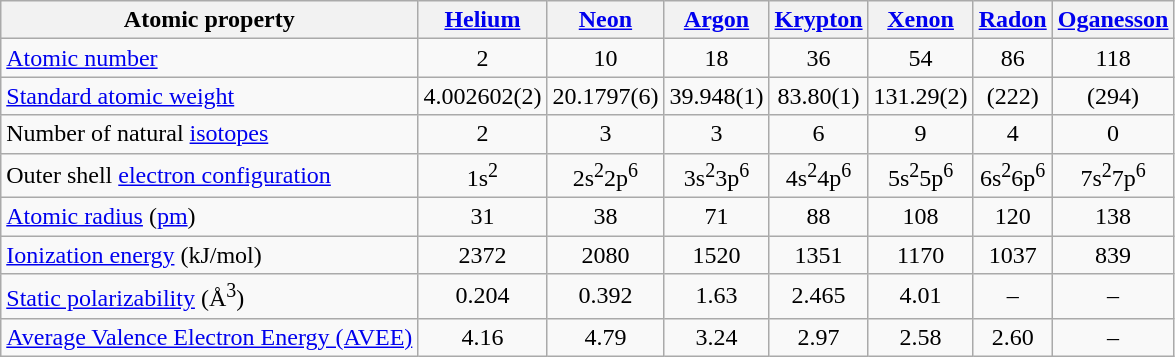<table class="wikitable" style="text-align: center;">
<tr>
<th>Atomic property</th>
<th><a href='#'>Helium</a></th>
<th><a href='#'>Neon</a></th>
<th><a href='#'>Argon</a></th>
<th><a href='#'>Krypton</a></th>
<th><a href='#'>Xenon</a></th>
<th><a href='#'>Radon</a></th>
<th><a href='#'>Oganesson</a></th>
</tr>
<tr>
<td align="left"><a href='#'>Atomic number</a></td>
<td>2</td>
<td>10</td>
<td>18</td>
<td>36</td>
<td>54</td>
<td>86</td>
<td>118</td>
</tr>
<tr>
<td align="left"><a href='#'>Standard atomic weight</a></td>
<td>4.002602(2)</td>
<td>20.1797(6)</td>
<td>39.948(1)</td>
<td>83.80(1)</td>
<td>131.29(2)</td>
<td>(222)</td>
<td>(294)</td>
</tr>
<tr>
<td align="left">Number of natural <a href='#'>isotopes</a></td>
<td>2</td>
<td>3</td>
<td>3</td>
<td>6</td>
<td>9</td>
<td>4</td>
<td>0</td>
</tr>
<tr>
<td align="left">Outer shell <a href='#'>electron configuration</a></td>
<td>1s<sup>2</sup></td>
<td>2s<sup>2</sup>2p<sup>6</sup></td>
<td>3s<sup>2</sup>3p<sup>6</sup></td>
<td>4s<sup>2</sup>4p<sup>6</sup></td>
<td>5s<sup>2</sup>5p<sup>6</sup></td>
<td>6s<sup>2</sup>6p<sup>6</sup></td>
<td>7s<sup>2</sup>7p<sup>6</sup></td>
</tr>
<tr>
<td align="left"><a href='#'>Atomic radius</a> (<a href='#'>pm</a>)</td>
<td>31</td>
<td>38</td>
<td>71</td>
<td>88</td>
<td>108</td>
<td>120</td>
<td>138</td>
</tr>
<tr>
<td align="left"><a href='#'>Ionization energy</a> (kJ/mol)</td>
<td>2372</td>
<td>2080</td>
<td>1520</td>
<td>1351</td>
<td>1170</td>
<td>1037</td>
<td>839</td>
</tr>
<tr>
<td align="left"><a href='#'>Static polarizability</a> (Å<sup>3</sup>)</td>
<td>0.204</td>
<td>0.392</td>
<td>1.63</td>
<td>2.465</td>
<td>4.01</td>
<td>–</td>
<td>–</td>
</tr>
<tr>
<td align="left"><a href='#'>Average Valence Electron Energy (AVEE)</a></td>
<td>4.16</td>
<td>4.79</td>
<td>3.24</td>
<td>2.97</td>
<td>2.58</td>
<td>2.60</td>
<td>–</td>
</tr>
</table>
